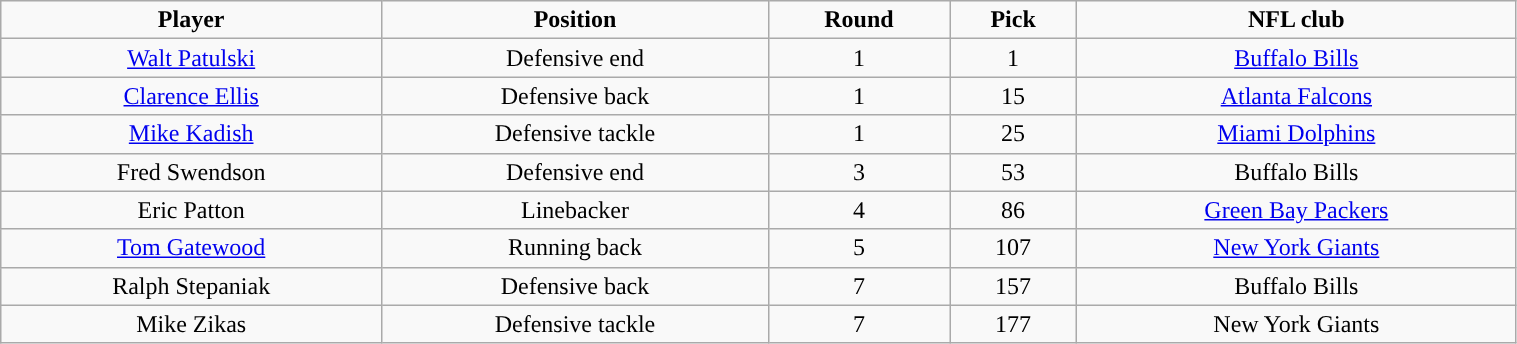<table class="wikitable" width="80%">
<tr align="center">
<td><strong>Player</strong></td>
<td><strong>Position</strong></td>
<td><strong>Round</strong></td>
<td><strong>Pick</strong></td>
<td><strong>NFL club</strong></td>
</tr>
<tr align="center" bgcolor="">
<td><a href='#'>Walt Patulski</a></td>
<td>Defensive end</td>
<td>1</td>
<td>1</td>
<td><a href='#'>Buffalo Bills</a></td>
</tr>
<tr align="center" bgcolor="">
<td><a href='#'>Clarence Ellis</a></td>
<td>Defensive back</td>
<td>1</td>
<td>15</td>
<td><a href='#'>Atlanta Falcons</a></td>
</tr>
<tr align="center" bgcolor="">
<td><a href='#'>Mike Kadish</a></td>
<td>Defensive tackle</td>
<td>1</td>
<td>25</td>
<td><a href='#'>Miami Dolphins</a></td>
</tr>
<tr align="center" bgcolor="">
<td>Fred Swendson</td>
<td>Defensive end</td>
<td>3</td>
<td>53</td>
<td>Buffalo Bills</td>
</tr>
<tr align="center" bgcolor="">
<td>Eric Patton</td>
<td>Linebacker</td>
<td>4</td>
<td>86</td>
<td><a href='#'>Green Bay Packers</a></td>
</tr>
<tr align="center" bgcolor="">
<td><a href='#'>Tom Gatewood</a></td>
<td>Running back</td>
<td>5</td>
<td>107</td>
<td><a href='#'>New York Giants</a></td>
</tr>
<tr align="center" bgcolor="">
<td>Ralph Stepaniak</td>
<td>Defensive back</td>
<td>7</td>
<td>157</td>
<td>Buffalo Bills</td>
</tr>
<tr align="center" bgcolor="">
<td>Mike Zikas</td>
<td>Defensive tackle</td>
<td>7</td>
<td>177</td>
<td>New York Giants</td>
</tr>
</table>
